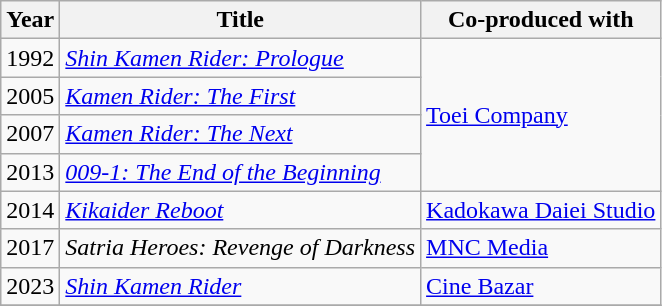<table class="wikitable sortable" style="text-align:left; margin=auto; ">
<tr>
<th scope="col">Year</th>
<th scope="col">Title</th>
<th scope="col">Co-produced with</th>
</tr>
<tr>
<td align="center">1992</td>
<td><em><a href='#'>Shin Kamen Rider: Prologue</a></em></td>
<td rowspan="4"><a href='#'>Toei Company</a></td>
</tr>
<tr>
<td align="center">2005</td>
<td><em><a href='#'>Kamen Rider: The First</a></em></td>
</tr>
<tr>
<td align="center">2007</td>
<td><em><a href='#'>Kamen Rider: The Next</a></em></td>
</tr>
<tr>
<td align="center">2013</td>
<td><em><a href='#'>009-1: The End of the Beginning</a></em></td>
</tr>
<tr>
<td align="center">2014</td>
<td><em><a href='#'>Kikaider Reboot</a></em></td>
<td><a href='#'>Kadokawa Daiei Studio</a></td>
</tr>
<tr>
<td align="center">2017</td>
<td><em>Satria Heroes: Revenge of Darkness</em></td>
<td><a href='#'>MNC Media</a></td>
</tr>
<tr>
<td align="center">2023</td>
<td><em><a href='#'>Shin Kamen Rider</a></em></td>
<td><a href='#'>Cine Bazar</a></td>
</tr>
<tr>
</tr>
</table>
